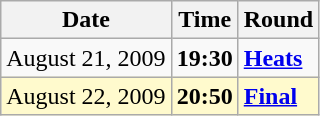<table class="wikitable">
<tr>
<th>Date</th>
<th>Time</th>
<th>Round</th>
</tr>
<tr>
<td>August 21, 2009</td>
<td><strong>19:30</strong></td>
<td><strong><a href='#'>Heats</a></strong></td>
</tr>
<tr style=background:lemonchiffon>
<td>August 22, 2009</td>
<td><strong>20:50</strong></td>
<td><strong><a href='#'>Final</a></strong></td>
</tr>
</table>
